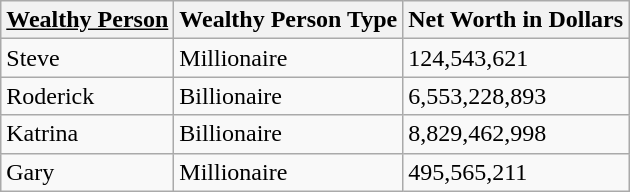<table class="wikitable">
<tr>
<th><u>Wealthy Person</u></th>
<th>Wealthy Person Type</th>
<th>Net Worth in Dollars</th>
</tr>
<tr>
<td>Steve</td>
<td>Millionaire</td>
<td>124,543,621</td>
</tr>
<tr>
<td>Roderick</td>
<td>Billionaire</td>
<td>6,553,228,893</td>
</tr>
<tr>
<td>Katrina</td>
<td>Billionaire</td>
<td>8,829,462,998</td>
</tr>
<tr>
<td>Gary</td>
<td>Millionaire</td>
<td>495,565,211</td>
</tr>
</table>
